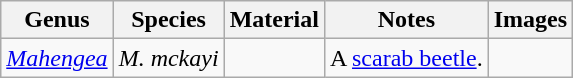<table class="wikitable" align="center">
<tr>
<th>Genus</th>
<th>Species</th>
<th>Material</th>
<th>Notes</th>
<th>Images</th>
</tr>
<tr>
<td><em><a href='#'>Mahengea</a></em></td>
<td><em>M. mckayi</em></td>
<td></td>
<td>A <a href='#'>scarab beetle</a>.</td>
<td></td>
</tr>
</table>
